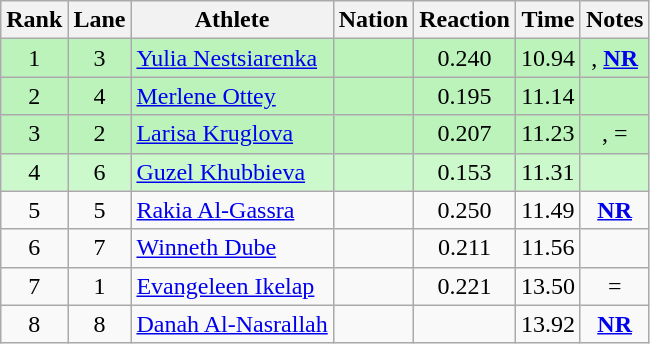<table class="wikitable sortable" style="text-align:center">
<tr>
<th>Rank</th>
<th>Lane</th>
<th>Athlete</th>
<th>Nation</th>
<th>Reaction</th>
<th>Time</th>
<th>Notes</th>
</tr>
<tr bgcolor=#bbf3bb>
<td>1</td>
<td>3</td>
<td align=left><a href='#'>Yulia Nestsiarenka</a></td>
<td align=left></td>
<td>0.240</td>
<td>10.94</td>
<td>, <strong><a href='#'>NR</a></strong></td>
</tr>
<tr bgcolor=#bbf3bb>
<td>2</td>
<td>4</td>
<td align=left><a href='#'>Merlene Ottey</a></td>
<td align=left></td>
<td>0.195</td>
<td>11.14</td>
<td></td>
</tr>
<tr bgcolor=#bbf3bb>
<td>3</td>
<td>2</td>
<td align=left><a href='#'>Larisa Kruglova</a></td>
<td align=left></td>
<td>0.207</td>
<td>11.23</td>
<td>, =</td>
</tr>
<tr bgcolor=#ccf9cc>
<td>4</td>
<td>6</td>
<td align=left><a href='#'>Guzel Khubbieva</a></td>
<td align=left></td>
<td>0.153</td>
<td>11.31</td>
<td></td>
</tr>
<tr>
<td>5</td>
<td>5</td>
<td align=left><a href='#'>Rakia Al-Gassra</a></td>
<td align=left></td>
<td>0.250</td>
<td>11.49</td>
<td><strong><a href='#'>NR</a></strong></td>
</tr>
<tr>
<td>6</td>
<td>7</td>
<td align=left><a href='#'>Winneth Dube</a></td>
<td align=left></td>
<td>0.211</td>
<td>11.56</td>
<td></td>
</tr>
<tr>
<td>7</td>
<td>1</td>
<td align=left><a href='#'>Evangeleen Ikelap</a></td>
<td align=left></td>
<td>0.221</td>
<td>13.50</td>
<td>=</td>
</tr>
<tr>
<td>8</td>
<td>8</td>
<td align=left><a href='#'>Danah Al-Nasrallah</a></td>
<td align=left></td>
<td></td>
<td>13.92</td>
<td><strong><a href='#'>NR</a></strong></td>
</tr>
</table>
